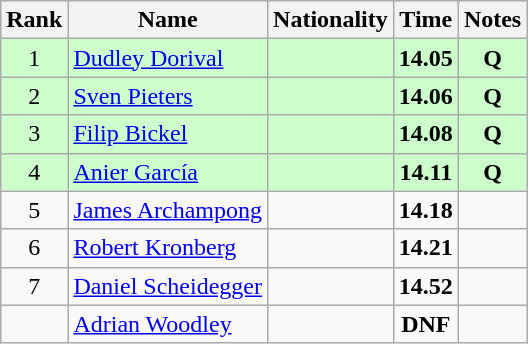<table class="wikitable sortable" style="text-align:center">
<tr>
<th>Rank</th>
<th>Name</th>
<th>Nationality</th>
<th>Time</th>
<th>Notes</th>
</tr>
<tr bgcolor=ccffcc>
<td>1</td>
<td align=left><a href='#'>Dudley Dorival</a></td>
<td align=left></td>
<td><strong>14.05</strong></td>
<td><strong>Q</strong></td>
</tr>
<tr bgcolor=ccffcc>
<td>2</td>
<td align=left><a href='#'>Sven Pieters</a></td>
<td align=left></td>
<td><strong>14.06</strong></td>
<td><strong>Q</strong></td>
</tr>
<tr bgcolor=ccffcc>
<td>3</td>
<td align=left><a href='#'>Filip Bickel</a></td>
<td align=left></td>
<td><strong>14.08</strong></td>
<td><strong>Q</strong></td>
</tr>
<tr bgcolor=ccffcc>
<td>4</td>
<td align=left><a href='#'>Anier García</a></td>
<td align=left></td>
<td><strong>14.11</strong></td>
<td><strong>Q</strong></td>
</tr>
<tr>
<td>5</td>
<td align=left><a href='#'>James Archampong</a></td>
<td align=left></td>
<td><strong>14.18</strong></td>
<td></td>
</tr>
<tr>
<td>6</td>
<td align=left><a href='#'>Robert Kronberg</a></td>
<td align=left></td>
<td><strong>14.21</strong></td>
<td></td>
</tr>
<tr>
<td>7</td>
<td align=left><a href='#'>Daniel Scheidegger</a></td>
<td align=left></td>
<td><strong>14.52</strong></td>
<td></td>
</tr>
<tr>
<td></td>
<td align=left><a href='#'>Adrian Woodley</a></td>
<td align=left></td>
<td><strong>DNF</strong></td>
<td></td>
</tr>
</table>
